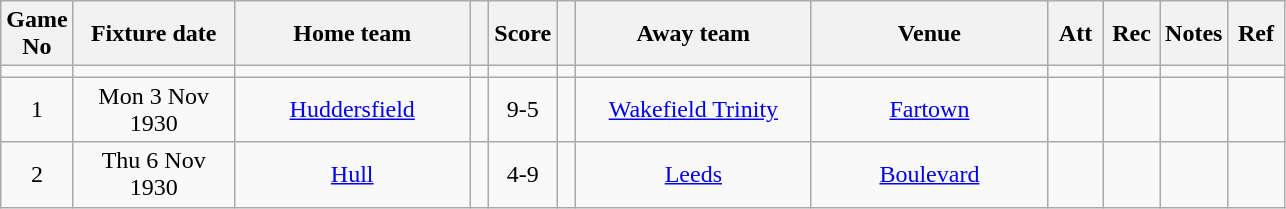<table class="wikitable" style="text-align:center;">
<tr>
<th width=20 abbr="No">Game No</th>
<th width=100 abbr="Date">Fixture date</th>
<th width=150 abbr="Home team">Home team</th>
<th width=5 abbr="space"></th>
<th width=20 abbr="Score">Score</th>
<th width=5 abbr="space"></th>
<th width=150 abbr="Away team">Away team</th>
<th width=150 abbr="Venue">Venue</th>
<th width=30 abbr="Att">Att</th>
<th width=30 abbr="Rec">Rec</th>
<th width=20 abbr="Notes">Notes</th>
<th width=30 abbr="Ref">Ref</th>
</tr>
<tr>
<td></td>
<td></td>
<td></td>
<td></td>
<td></td>
<td></td>
<td></td>
<td></td>
<td></td>
<td></td>
<td></td>
</tr>
<tr>
<td>1</td>
<td>Mon 3 Nov 1930</td>
<td><a href='#'>Huddersfield</a></td>
<td></td>
<td>9-5</td>
<td></td>
<td><a href='#'>Wakefield Trinity</a></td>
<td><a href='#'>Fartown</a></td>
<td></td>
<td></td>
<td></td>
<td></td>
</tr>
<tr>
<td>2</td>
<td>Thu 6 Nov 1930</td>
<td><a href='#'>Hull</a></td>
<td></td>
<td>4-9</td>
<td></td>
<td><a href='#'>Leeds</a></td>
<td><a href='#'>Boulevard</a></td>
<td></td>
<td></td>
<td></td>
<td></td>
</tr>
</table>
